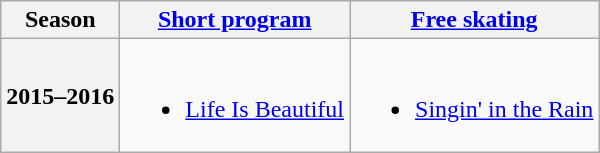<table class=wikitable style=text-align:center>
<tr>
<th>Season</th>
<th><a href='#'>Short program</a></th>
<th><a href='#'>Free skating</a></th>
</tr>
<tr>
<th>2015–2016 <br> </th>
<td><br><ul><li><a href='#'>Life Is Beautiful</a> <br></li></ul></td>
<td><br><ul><li><a href='#'>Singin' in the Rain</a> <br></li></ul></td>
</tr>
</table>
